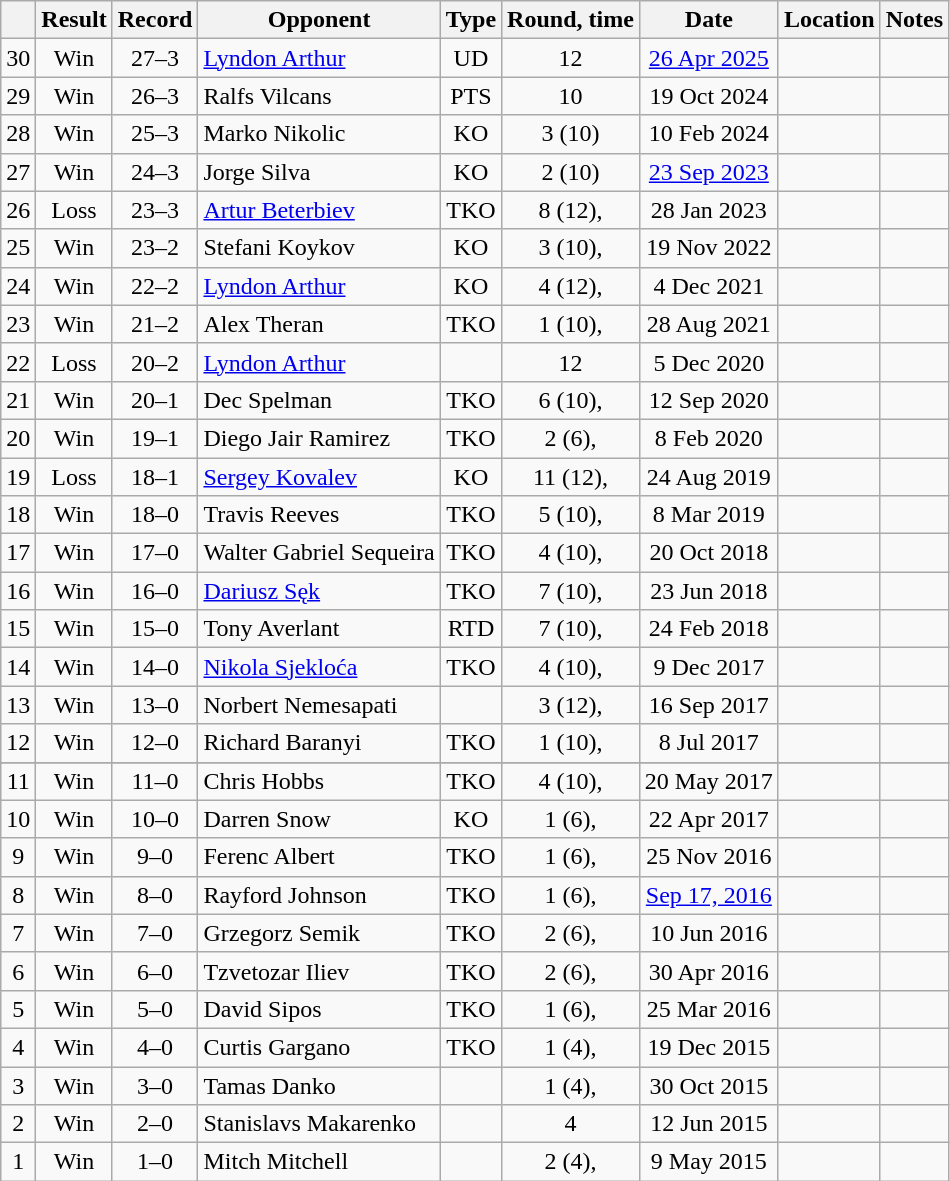<table class="wikitable" style="text-align:center">
<tr>
<th></th>
<th>Result</th>
<th>Record</th>
<th>Opponent</th>
<th>Type</th>
<th>Round, time</th>
<th>Date</th>
<th>Location</th>
<th>Notes</th>
</tr>
<tr>
<td>30</td>
<td>Win</td>
<td>27–3</td>
<td style="text-align:left;"><a href='#'>Lyndon Arthur</a></td>
<td>UD</td>
<td>12</td>
<td><a href='#'>26 Apr 2025</a></td>
<td style="text-align:left;"></td>
<td></td>
</tr>
<tr>
<td>29</td>
<td>Win</td>
<td>26–3</td>
<td style="text-align:left;">Ralfs Vilcans</td>
<td>PTS</td>
<td>10</td>
<td>19 Oct 2024</td>
<td style="text-align:left;"></td>
<td></td>
</tr>
<tr>
<td>28</td>
<td>Win</td>
<td>25–3</td>
<td style="text-align:left;">Marko Nikolic</td>
<td>KO</td>
<td>3 (10) </td>
<td>10 Feb 2024</td>
<td style="text-align:left;"></td>
<td></td>
</tr>
<tr>
<td>27</td>
<td>Win</td>
<td>24–3</td>
<td style="text-align:left;">Jorge Silva</td>
<td>KO</td>
<td>2 (10) </td>
<td><a href='#'>23 Sep 2023</a></td>
<td style="text-align:left;"></td>
<td></td>
</tr>
<tr>
<td>26</td>
<td>Loss</td>
<td>23–3</td>
<td style="text-align:left;"><a href='#'>Artur Beterbiev</a></td>
<td>TKO</td>
<td>8 (12), </td>
<td>28 Jan 2023</td>
<td style="text-align:left;"></td>
<td style="text-align:left;"></td>
</tr>
<tr>
<td>25</td>
<td>Win</td>
<td>23–2</td>
<td style="text-align:left;">Stefani Koykov</td>
<td>KO</td>
<td>3 (10), </td>
<td>19 Nov 2022</td>
<td style="text-align:left;"></td>
<td style="text-align:left;"></td>
</tr>
<tr>
<td>24</td>
<td>Win</td>
<td>22–2</td>
<td style="text-align:left;"><a href='#'>Lyndon Arthur</a></td>
<td>KO</td>
<td>4 (12), </td>
<td>4 Dec 2021</td>
<td style="text-align:left;"></td>
<td style="text-align:left;"></td>
</tr>
<tr>
<td>23</td>
<td>Win</td>
<td>21–2</td>
<td style="text-align:left;">Alex Theran</td>
<td>TKO</td>
<td>1 (10), </td>
<td>28 Aug 2021</td>
<td style="text-align:left;"></td>
<td></td>
</tr>
<tr>
<td>22</td>
<td>Loss</td>
<td>20–2</td>
<td style="text-align:left;"><a href='#'>Lyndon Arthur</a></td>
<td></td>
<td>12</td>
<td>5 Dec 2020</td>
<td style="text-align:left;"></td>
<td style="text-align:left;"></td>
</tr>
<tr>
<td>21</td>
<td>Win</td>
<td>20–1</td>
<td style="text-align:left;">Dec Spelman</td>
<td>TKO</td>
<td>6 (10), </td>
<td>12 Sep 2020</td>
<td style="text-align:left;"></td>
<td></td>
</tr>
<tr>
<td>20</td>
<td>Win</td>
<td>19–1</td>
<td style="text-align:left;">Diego Jair Ramirez</td>
<td>TKO</td>
<td>2 (6), </td>
<td>8 Feb 2020</td>
<td style="text-align:left;"></td>
<td></td>
</tr>
<tr>
<td>19</td>
<td>Loss</td>
<td>18–1</td>
<td style="text-align:left;"><a href='#'>Sergey Kovalev</a></td>
<td>KO</td>
<td>11 (12), </td>
<td>24 Aug 2019</td>
<td style="text-align:left;"></td>
<td style="text-align:left;"></td>
</tr>
<tr>
<td>18</td>
<td>Win</td>
<td>18–0</td>
<td style="text-align:left;">Travis Reeves</td>
<td>TKO</td>
<td>5 (10), </td>
<td>8 Mar 2019</td>
<td style="text-align:left;"></td>
<td style="text-align:left;"></td>
</tr>
<tr>
<td>17</td>
<td>Win</td>
<td>17–0</td>
<td style="text-align:left;">Walter Gabriel Sequeira</td>
<td>TKO</td>
<td>4 (10), </td>
<td>20 Oct 2018</td>
<td style="text-align:left;"></td>
<td style="text-align:left;"></td>
</tr>
<tr>
<td>16</td>
<td>Win</td>
<td>16–0</td>
<td style="text-align:left;"><a href='#'>Dariusz Sęk</a></td>
<td>TKO</td>
<td>7 (10), </td>
<td>23 Jun 2018</td>
<td style="text-align:left;"></td>
<td style="text-align:left;"></td>
</tr>
<tr>
<td>15</td>
<td>Win</td>
<td>15–0</td>
<td style="text-align:left;">Tony Averlant</td>
<td>RTD</td>
<td>7 (10), </td>
<td>24 Feb 2018</td>
<td style="text-align:left;"></td>
<td style="text-align:left;"></td>
</tr>
<tr>
<td>14</td>
<td>Win</td>
<td>14–0</td>
<td style="text-align:left;"><a href='#'>Nikola Sjekloća</a></td>
<td>TKO</td>
<td>4 (10), </td>
<td>9 Dec 2017</td>
<td style="text-align:left;"></td>
<td style="text-align:left;"></td>
</tr>
<tr>
<td>13</td>
<td>Win</td>
<td>13–0</td>
<td style="text-align:left;">Norbert Nemesapati</td>
<td></td>
<td>3 (12), </td>
<td>16 Sep 2017</td>
<td style="text-align:left;"></td>
<td style="text-align:left;"></td>
</tr>
<tr>
<td>12</td>
<td>Win</td>
<td>12–0</td>
<td style="text-align:left;">Richard Baranyi</td>
<td>TKO</td>
<td>1 (10), </td>
<td>8 Jul 2017</td>
<td style="text-align:left;"></td>
<td style="text-align:left;"></td>
</tr>
<tr>
</tr>
<tr>
<td>11</td>
<td>Win</td>
<td>11–0</td>
<td style="text-align:left;">Chris Hobbs</td>
<td>TKO</td>
<td>4 (10), </td>
<td>20 May 2017</td>
<td style="text-align:left;"></td>
<td style="text-align:left;"></td>
</tr>
<tr>
<td>10</td>
<td>Win</td>
<td>10–0</td>
<td style="text-align:left;">Darren Snow</td>
<td>KO</td>
<td>1 (6), </td>
<td>22 Apr 2017</td>
<td style="text-align:left;"></td>
<td></td>
</tr>
<tr>
<td>9</td>
<td>Win</td>
<td>9–0</td>
<td style="text-align:left;">Ferenc Albert</td>
<td>TKO</td>
<td>1 (6), </td>
<td>25 Nov 2016</td>
<td style="text-align:left;"></td>
<td></td>
</tr>
<tr>
<td>8</td>
<td>Win</td>
<td>8–0</td>
<td style="text-align:left;">Rayford Johnson</td>
<td>TKO</td>
<td>1 (6), </td>
<td><a href='#'>Sep 17, 2016</a></td>
<td style="text-align:left;"></td>
<td></td>
</tr>
<tr>
<td>7</td>
<td>Win</td>
<td>7–0</td>
<td style="text-align:left;">Grzegorz Semik</td>
<td>TKO</td>
<td>2 (6), </td>
<td>10 Jun 2016</td>
<td style="text-align:left;"></td>
<td></td>
</tr>
<tr>
<td>6</td>
<td>Win</td>
<td>6–0</td>
<td style="text-align:left;">Tzvetozar Iliev</td>
<td>TKO</td>
<td>2 (6), </td>
<td>30 Apr 2016</td>
<td style="text-align:left;"></td>
<td></td>
</tr>
<tr>
<td>5</td>
<td>Win</td>
<td>5–0</td>
<td style="text-align:left;">David Sipos</td>
<td>TKO</td>
<td>1 (6), </td>
<td>25 Mar 2016</td>
<td style="text-align:left;"></td>
<td></td>
</tr>
<tr>
<td>4</td>
<td>Win</td>
<td>4–0</td>
<td style="text-align:left;">Curtis Gargano</td>
<td>TKO</td>
<td>1 (4), </td>
<td>19 Dec 2015</td>
<td style="text-align:left;"></td>
<td></td>
</tr>
<tr>
<td>3</td>
<td>Win</td>
<td>3–0</td>
<td style="text-align:left;">Tamas Danko</td>
<td></td>
<td>1 (4), </td>
<td>30 Oct 2015</td>
<td style="text-align:left;"></td>
<td></td>
</tr>
<tr>
<td>2</td>
<td>Win</td>
<td>2–0</td>
<td style="text-align:left;">Stanislavs Makarenko</td>
<td></td>
<td>4</td>
<td>12 Jun 2015</td>
<td style="text-align:left;"></td>
<td></td>
</tr>
<tr>
<td>1</td>
<td>Win</td>
<td>1–0</td>
<td style="text-align:left;">Mitch Mitchell</td>
<td></td>
<td>2 (4), </td>
<td>9 May 2015</td>
<td style="text-align:left;"></td>
<td></td>
</tr>
</table>
